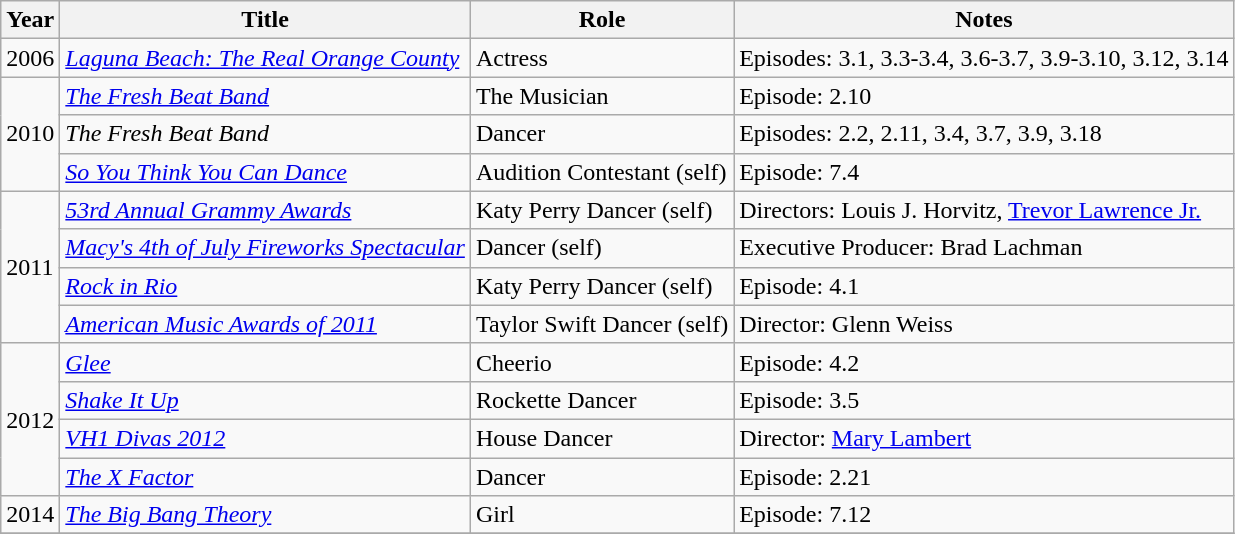<table class="wikitable">
<tr>
<th>Year</th>
<th>Title</th>
<th>Role</th>
<th>Notes</th>
</tr>
<tr>
<td>2006</td>
<td><em><a href='#'>Laguna Beach: The Real Orange County</a></em></td>
<td>Actress</td>
<td>Episodes: 3.1, 3.3-3.4, 3.6-3.7, 3.9-3.10, 3.12, 3.14</td>
</tr>
<tr>
<td rowspan="3">2010</td>
<td><em><a href='#'>The Fresh Beat Band</a></em></td>
<td>The Musician</td>
<td>Episode: 2.10</td>
</tr>
<tr>
<td><em>The Fresh Beat Band</em></td>
<td>Dancer</td>
<td>Episodes: 2.2, 2.11, 3.4, 3.7, 3.9, 3.18</td>
</tr>
<tr>
<td><em><a href='#'>So You Think You Can Dance</a></em></td>
<td>Audition Contestant (self)</td>
<td>Episode: 7.4</td>
</tr>
<tr>
<td rowspan="4">2011</td>
<td><em><a href='#'>53rd Annual Grammy Awards</a></em></td>
<td>Katy Perry Dancer (self)</td>
<td>Directors: Louis J. Horvitz, <a href='#'>Trevor Lawrence Jr.</a></td>
</tr>
<tr>
<td><em><a href='#'>Macy's 4th of July Fireworks Spectacular</a></em></td>
<td>Dancer (self)</td>
<td>Executive Producer: Brad Lachman</td>
</tr>
<tr>
<td><em><a href='#'>Rock in Rio</a></em></td>
<td>Katy Perry Dancer (self)</td>
<td>Episode: 4.1</td>
</tr>
<tr>
<td><em><a href='#'>American Music Awards of 2011</a></em></td>
<td>Taylor Swift Dancer (self)</td>
<td>Director: Glenn Weiss</td>
</tr>
<tr>
<td rowspan="4">2012</td>
<td><em><a href='#'>Glee</a></em></td>
<td>Cheerio</td>
<td>Episode: 4.2</td>
</tr>
<tr>
<td><em><a href='#'>Shake It Up</a></em></td>
<td>Rockette Dancer</td>
<td>Episode: 3.5</td>
</tr>
<tr>
<td><em><a href='#'>VH1 Divas 2012</a></em></td>
<td>House Dancer</td>
<td>Director: <a href='#'>Mary Lambert</a></td>
</tr>
<tr>
<td><em><a href='#'>The X Factor</a></em></td>
<td>Dancer</td>
<td>Episode: 2.21</td>
</tr>
<tr>
<td>2014</td>
<td><em><a href='#'>The Big Bang Theory</a></em></td>
<td>Girl</td>
<td>Episode: 7.12</td>
</tr>
<tr>
</tr>
</table>
